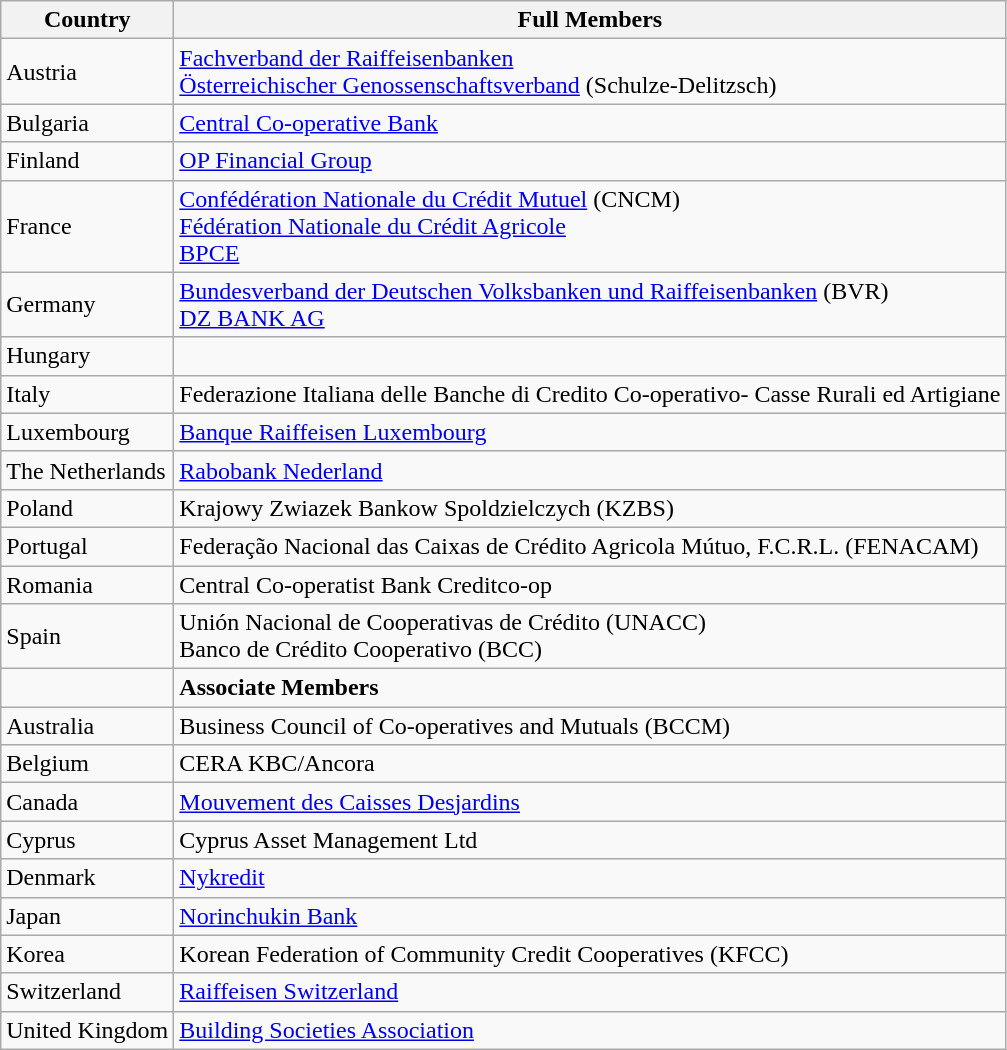<table class="wikitable">
<tr>
<th>Country</th>
<th>Full Members</th>
</tr>
<tr>
<td>Austria</td>
<td><a href='#'>Fachverband der Raiffeisenbanken</a><br><a href='#'>Österreichischer Genossenschaftsverband</a> (Schulze-Delitzsch)</td>
</tr>
<tr>
<td>Bulgaria</td>
<td><a href='#'>Central Co-operative Bank</a></td>
</tr>
<tr>
<td>Finland</td>
<td><a href='#'>OP Financial Group</a></td>
</tr>
<tr>
<td>France</td>
<td><a href='#'>Confédération Nationale du Crédit Mutuel</a> (CNCM)<br><a href='#'>Fédération Nationale du Crédit Agricole</a><br><a href='#'>BPCE</a></td>
</tr>
<tr>
<td>Germany</td>
<td><a href='#'>Bundesverband der Deutschen Volksbanken und Raiffeisenbanken</a> (BVR)<br><a href='#'>DZ BANK AG</a></td>
</tr>
<tr>
<td>Hungary</td>
<td></td>
</tr>
<tr>
<td>Italy</td>
<td>Federazione Italiana delle Banche di Credito Co-operativo- Casse Rurali ed Artigiane</td>
</tr>
<tr>
<td>Luxembourg</td>
<td><a href='#'>Banque Raiffeisen Luxembourg</a></td>
</tr>
<tr>
<td>The Netherlands</td>
<td><a href='#'>Rabobank Nederland</a></td>
</tr>
<tr>
<td>Poland</td>
<td>Krajowy Zwiazek Bankow Spoldzielczych (KZBS)</td>
</tr>
<tr>
<td>Portugal</td>
<td>Federação Nacional das Caixas de Crédito Agricola Mútuo, F.C.R.L. (FENACAM)</td>
</tr>
<tr>
<td>Romania</td>
<td>Central Co-operatist Bank Creditco-op</td>
</tr>
<tr>
<td>Spain</td>
<td>Unión Nacional de Cooperativas de Crédito (UNACC)<br>Banco de Crédito Cooperativo (BCC)</td>
</tr>
<tr>
<td></td>
<td><strong>Associate Members</strong></td>
</tr>
<tr>
<td>Australia</td>
<td>Business Council of Co-operatives and Mutuals (BCCM)</td>
</tr>
<tr>
<td>Belgium</td>
<td>CERA KBC/Ancora</td>
</tr>
<tr>
<td>Canada</td>
<td><a href='#'>Mouvement des Caisses Desjardins</a></td>
</tr>
<tr>
<td>Cyprus</td>
<td>Cyprus Asset Management Ltd</td>
</tr>
<tr>
<td>Denmark</td>
<td><a href='#'>Nykredit</a></td>
</tr>
<tr>
<td>Japan</td>
<td><a href='#'>Norinchukin Bank</a></td>
</tr>
<tr>
<td>Korea</td>
<td>Korean Federation of Community Credit Cooperatives (KFCC)</td>
</tr>
<tr>
<td>Switzerland</td>
<td><a href='#'>Raiffeisen Switzerland</a></td>
</tr>
<tr>
<td>United Kingdom</td>
<td><a href='#'>Building Societies Association</a></td>
</tr>
</table>
